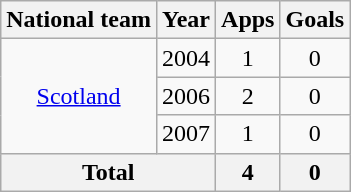<table class=wikitable style="text-align: center;">
<tr>
<th>National team</th>
<th>Year</th>
<th>Apps</th>
<th>Goals</th>
</tr>
<tr>
<td rowspan=3><a href='#'>Scotland</a></td>
<td>2004</td>
<td>1</td>
<td>0</td>
</tr>
<tr>
<td>2006</td>
<td>2</td>
<td>0</td>
</tr>
<tr>
<td>2007</td>
<td>1</td>
<td>0</td>
</tr>
<tr>
<th colspan=2>Total</th>
<th>4</th>
<th>0</th>
</tr>
</table>
